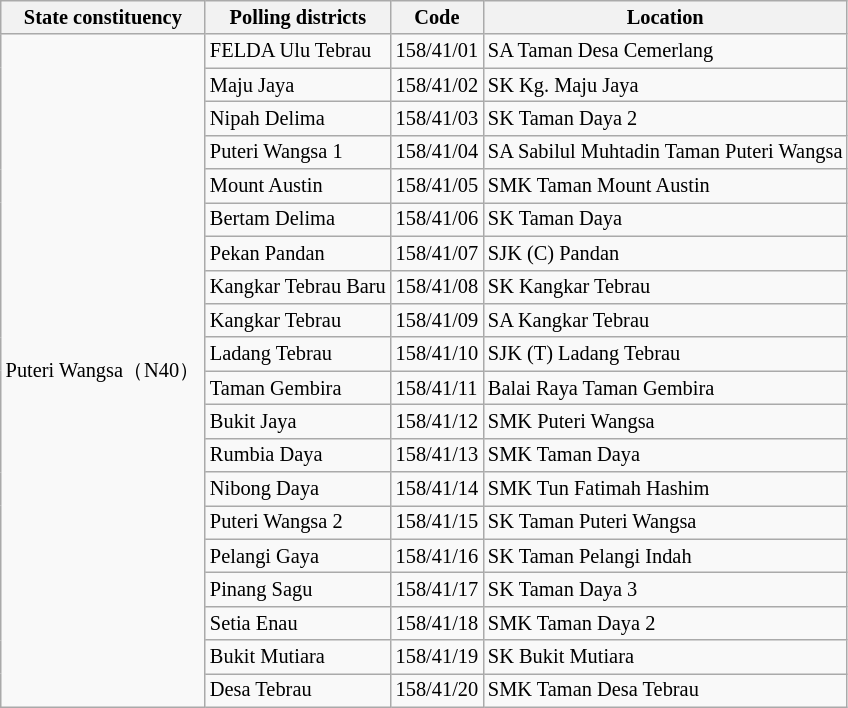<table class="wikitable sortable mw-collapsible" style="white-space:nowrap;font-size:85%">
<tr>
<th>State constituency</th>
<th>Polling districts</th>
<th>Code</th>
<th>Location</th>
</tr>
<tr>
<td rowspan="20">Puteri Wangsa（N40）</td>
<td>FELDA Ulu Tebrau</td>
<td>158/41/01</td>
<td>SA Taman Desa Cemerlang</td>
</tr>
<tr>
<td>Maju Jaya</td>
<td>158/41/02</td>
<td>SK Kg. Maju Jaya</td>
</tr>
<tr>
<td>Nipah Delima</td>
<td>158/41/03</td>
<td>SK Taman Daya 2</td>
</tr>
<tr>
<td>Puteri Wangsa 1</td>
<td>158/41/04</td>
<td>SA Sabilul Muhtadin Taman Puteri Wangsa</td>
</tr>
<tr>
<td>Mount Austin</td>
<td>158/41/05</td>
<td>SMK Taman Mount Austin</td>
</tr>
<tr>
<td>Bertam Delima</td>
<td>158/41/06</td>
<td>SK Taman Daya</td>
</tr>
<tr>
<td>Pekan Pandan</td>
<td>158/41/07</td>
<td>SJK (C) Pandan</td>
</tr>
<tr>
<td>Kangkar Tebrau Baru</td>
<td>158/41/08</td>
<td>SK Kangkar Tebrau</td>
</tr>
<tr>
<td>Kangkar Tebrau</td>
<td>158/41/09</td>
<td>SA Kangkar Tebrau</td>
</tr>
<tr>
<td>Ladang Tebrau</td>
<td>158/41/10</td>
<td>SJK (T) Ladang Tebrau</td>
</tr>
<tr>
<td>Taman Gembira</td>
<td>158/41/11</td>
<td>Balai Raya Taman Gembira</td>
</tr>
<tr>
<td>Bukit Jaya</td>
<td>158/41/12</td>
<td>SMK Puteri Wangsa</td>
</tr>
<tr>
<td>Rumbia Daya</td>
<td>158/41/13</td>
<td>SMK Taman Daya</td>
</tr>
<tr>
<td>Nibong Daya</td>
<td>158/41/14</td>
<td>SMK Tun Fatimah Hashim</td>
</tr>
<tr>
<td>Puteri Wangsa 2</td>
<td>158/41/15</td>
<td>SK Taman Puteri Wangsa</td>
</tr>
<tr>
<td>Pelangi Gaya</td>
<td>158/41/16</td>
<td>SK Taman Pelangi Indah</td>
</tr>
<tr>
<td>Pinang Sagu</td>
<td>158/41/17</td>
<td>SK Taman Daya 3</td>
</tr>
<tr>
<td>Setia Enau</td>
<td>158/41/18</td>
<td>SMK Taman Daya 2</td>
</tr>
<tr>
<td>Bukit Mutiara</td>
<td>158/41/19</td>
<td>SK Bukit Mutiara</td>
</tr>
<tr>
<td>Desa Tebrau</td>
<td>158/41/20</td>
<td>SMK Taman Desa Tebrau</td>
</tr>
</table>
